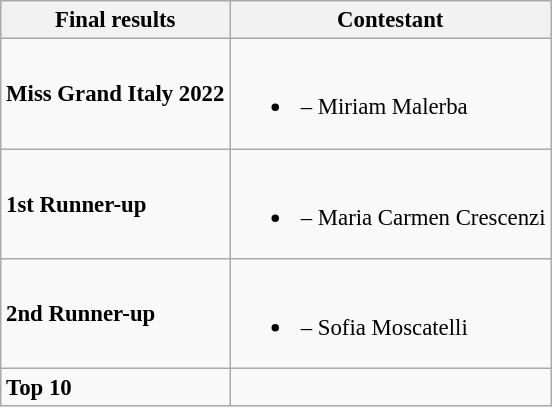<table class="wikitable sortable" style="font-size:95%;">
<tr>
<th>Final results</th>
<th>Contestant</th>
</tr>
<tr>
<td><strong>Miss Grand Italy 2022</strong></td>
<td><br><ul><li><strong></strong> – Miriam Malerba</li></ul></td>
</tr>
<tr>
<td><strong>1st Runner-up</strong></td>
<td><br><ul><li><strong></strong> – Maria Carmen Crescenzi</li></ul></td>
</tr>
<tr>
<td><strong>2nd Runner-up</strong></td>
<td><br><ul><li><strong></strong> – Sofia Moscatelli</li></ul></td>
</tr>
<tr>
<td><strong>Top 10</strong></td>
<td></td>
</tr>
</table>
